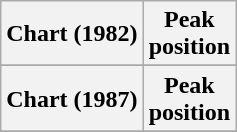<table class="wikitable sortable plainrowheaders" style="text-align:center">
<tr>
<th scope="col">Chart (1982)</th>
<th scope="col">Peak<br>position</th>
</tr>
<tr>
</tr>
<tr>
</tr>
<tr>
<th scope="col">Chart (1987)</th>
<th scope="col">Peak<br>position</th>
</tr>
<tr>
</tr>
<tr>
</tr>
</table>
